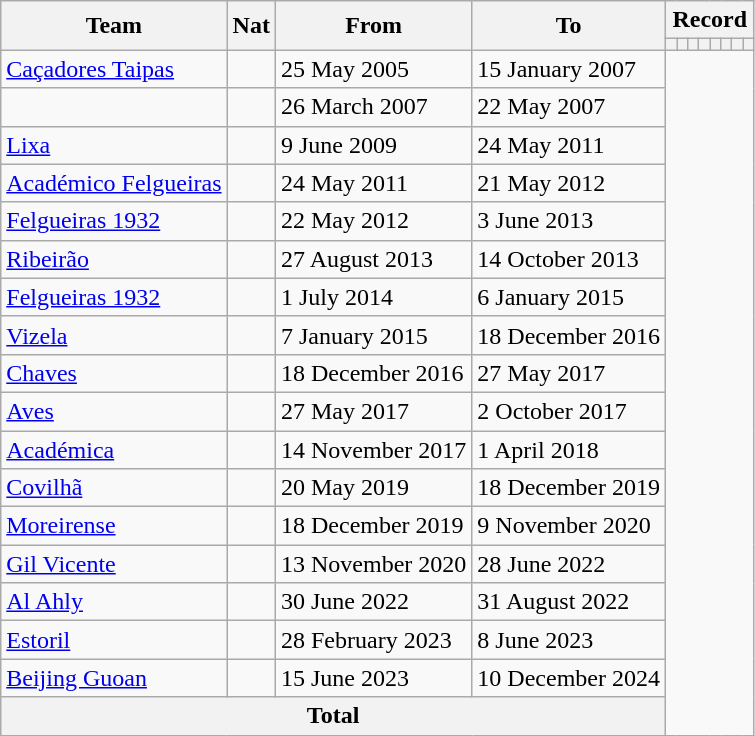<table class=wikitable style=text-align:center>
<tr>
<th rowspan="2">Team</th>
<th rowspan="2">Nat</th>
<th rowspan="2">From</th>
<th rowspan="2">To</th>
<th colspan="8">Record</th>
</tr>
<tr>
<th></th>
<th></th>
<th></th>
<th></th>
<th></th>
<th></th>
<th></th>
<th></th>
</tr>
<tr>
<td align=left><a href='#'>Caçadores Taipas</a></td>
<td></td>
<td align=left>25 May 2005</td>
<td align=left>15 January 2007<br></td>
</tr>
<tr>
<td align=left></td>
<td></td>
<td align=left>26 March 2007</td>
<td align=left>22 May 2007<br></td>
</tr>
<tr>
<td align=left><a href='#'>Lixa</a></td>
<td></td>
<td align=left>9 June 2009</td>
<td align=left>24 May 2011<br></td>
</tr>
<tr>
<td align=left><a href='#'>Académico Felgueiras</a></td>
<td></td>
<td align=left>24 May 2011</td>
<td align=left>21 May 2012<br></td>
</tr>
<tr>
<td align=left><a href='#'>Felgueiras 1932</a></td>
<td></td>
<td align=left>22 May 2012</td>
<td align=left>3 June 2013<br></td>
</tr>
<tr>
<td align=left><a href='#'>Ribeirão</a></td>
<td></td>
<td align=left>27 August 2013</td>
<td align=left>14 October 2013<br></td>
</tr>
<tr>
<td align=left><a href='#'>Felgueiras 1932</a></td>
<td></td>
<td align=left>1 July 2014</td>
<td align=left>6 January 2015<br></td>
</tr>
<tr>
<td align=left><a href='#'>Vizela</a></td>
<td></td>
<td align=left>7 January 2015</td>
<td align=left>18 December 2016<br></td>
</tr>
<tr>
<td align=left><a href='#'>Chaves</a></td>
<td></td>
<td align=left>18 December 2016</td>
<td align=left>27 May 2017<br></td>
</tr>
<tr>
<td align=left><a href='#'>Aves</a></td>
<td></td>
<td align=left>27 May 2017</td>
<td align=left>2 October 2017<br></td>
</tr>
<tr>
<td align=left><a href='#'>Académica</a></td>
<td></td>
<td align=left>14 November 2017</td>
<td align=left>1 April 2018<br></td>
</tr>
<tr>
<td align=left><a href='#'>Covilhã</a></td>
<td></td>
<td align=left>20 May 2019</td>
<td align=left>18 December 2019<br></td>
</tr>
<tr>
<td align=left><a href='#'>Moreirense</a></td>
<td></td>
<td align=left>18 December 2019</td>
<td align=left>9 November 2020<br></td>
</tr>
<tr>
<td align=left><a href='#'>Gil Vicente</a></td>
<td></td>
<td align=left>13 November 2020</td>
<td align=left>28 June 2022<br></td>
</tr>
<tr>
<td align=left><a href='#'>Al Ahly</a></td>
<td></td>
<td align=left>30 June 2022</td>
<td align=left>31 August 2022<br></td>
</tr>
<tr>
<td align=left><a href='#'>Estoril</a></td>
<td></td>
<td align=left>28 February 2023</td>
<td align=left>8 June 2023<br></td>
</tr>
<tr>
<td align=left><a href='#'>Beijing Guoan</a></td>
<td></td>
<td align=left>15 June 2023</td>
<td align=left>10 December 2024<br></td>
</tr>
<tr>
<th colspan=4>Total<br></th>
</tr>
</table>
